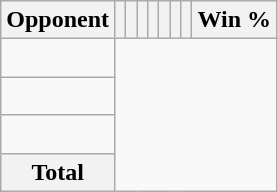<table class="wikitable sortable collapsible collapsed" style="text-align: center;">
<tr>
<th>Opponent</th>
<th></th>
<th></th>
<th></th>
<th></th>
<th></th>
<th></th>
<th></th>
<th>Win %</th>
</tr>
<tr>
<td align="left"><br></td>
</tr>
<tr>
<td align="left"><br></td>
</tr>
<tr>
<td align="left"><br></td>
</tr>
<tr class=sortbottom>
<th>Total<br></th>
</tr>
</table>
